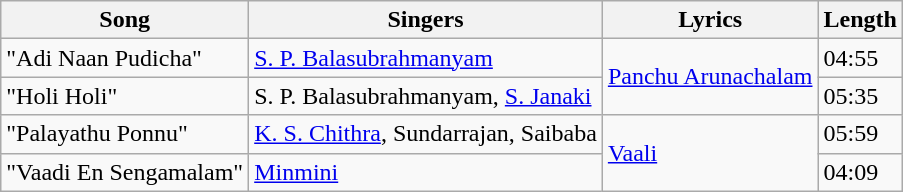<table class="wikitable">
<tr>
<th>Song</th>
<th>Singers</th>
<th>Lyrics</th>
<th>Length</th>
</tr>
<tr>
<td>"Adi Naan Pudicha"</td>
<td><a href='#'>S. P. Balasubrahmanyam</a></td>
<td rowspan=2><a href='#'>Panchu Arunachalam</a></td>
<td>04:55</td>
</tr>
<tr>
<td>"Holi Holi"</td>
<td>S. P. Balasubrahmanyam, <a href='#'>S. Janaki</a></td>
<td>05:35</td>
</tr>
<tr>
<td>"Palayathu Ponnu"</td>
<td><a href='#'>K. S. Chithra</a>, Sundarrajan, Saibaba</td>
<td rowspan=2><a href='#'>Vaali</a></td>
<td>05:59</td>
</tr>
<tr>
<td>"Vaadi En Sengamalam"</td>
<td><a href='#'>Minmini</a></td>
<td>04:09</td>
</tr>
</table>
